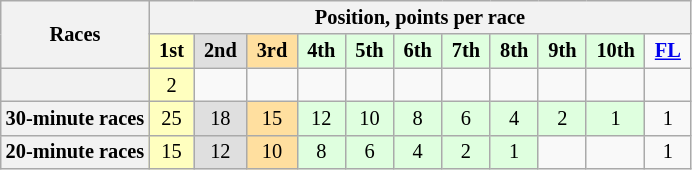<table class="wikitable" style="font-size: 85%; text-align:center">
<tr>
<th rowspan=2>Races</th>
<th colspan=11>Position, points per race</th>
</tr>
<tr>
<td style="background:#FFFFBF"> <strong>1st</strong> </td>
<td style="background:#DFDFDF"> <strong>2nd</strong> </td>
<td style="background:#FFDF9F"> <strong>3rd</strong> </td>
<td style="background:#DFFFDF"> <strong>4th</strong> </td>
<td style="background:#DFFFDF"> <strong>5th</strong> </td>
<td style="background:#DFFFDF"> <strong>6th</strong> </td>
<td style="background:#DFFFDF"> <strong>7th</strong> </td>
<td style="background:#DFFFDF"> <strong>8th</strong> </td>
<td style="background:#DFFFDF"> <strong>9th</strong> </td>
<td style="background:#DFFFDF"> <strong>10th</strong> </td>
<td> <strong><a href='#'>FL</a></strong> </td>
</tr>
<tr>
<th></th>
<td style="background:#FFFFBF">2</td>
<td></td>
<td></td>
<td></td>
<td></td>
<td></td>
<td></td>
<td></td>
<td></td>
<td></td>
<td></td>
</tr>
<tr>
<th>30-minute races</th>
<td style="background:#FFFFBF">25</td>
<td style="background:#DFDFDF">18</td>
<td style="background:#FFDF9F">15</td>
<td style="background:#DFFFDF">12</td>
<td style="background:#DFFFDF">10</td>
<td style="background:#DFFFDF">8</td>
<td style="background:#DFFFDF">6</td>
<td style="background:#DFFFDF">4</td>
<td style="background:#DFFFDF">2</td>
<td style="background:#DFFFDF">1</td>
<td>1</td>
</tr>
<tr>
<th>20-minute races</th>
<td style="background:#FFFFBF">15</td>
<td style="background:#DFDFDF">12</td>
<td style="background:#FFDF9F">10</td>
<td style="background:#DFFFDF">8</td>
<td style="background:#DFFFDF">6</td>
<td style="background:#DFFFDF">4</td>
<td style="background:#DFFFDF">2</td>
<td style="background:#DFFFDF">1</td>
<td></td>
<td></td>
<td>1</td>
</tr>
</table>
